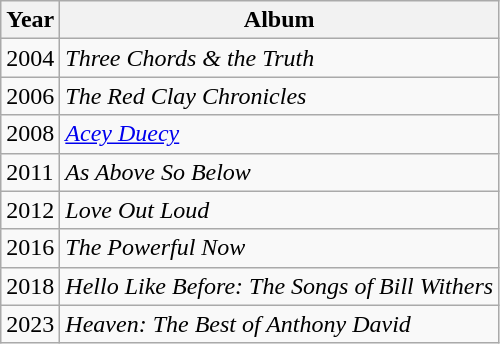<table class="wikitable">
<tr>
<th>Year</th>
<th>Album</th>
</tr>
<tr>
<td>2004</td>
<td><em>Three Chords & the Truth</em></td>
</tr>
<tr>
<td>2006</td>
<td><em>The Red Clay Chronicles</em></td>
</tr>
<tr>
<td>2008</td>
<td><em><a href='#'>Acey Duecy</a></em></td>
</tr>
<tr>
<td>2011</td>
<td><em>As Above So Below</em></td>
</tr>
<tr>
<td>2012</td>
<td><em>Love Out Loud</em></td>
</tr>
<tr>
<td>2016</td>
<td><em>The Powerful Now</em></td>
</tr>
<tr>
<td>2018</td>
<td><em>Hello Like Before: The Songs of Bill Withers</em></td>
</tr>
<tr>
<td>2023</td>
<td><em>Heaven: The Best of Anthony David</em></td>
</tr>
</table>
